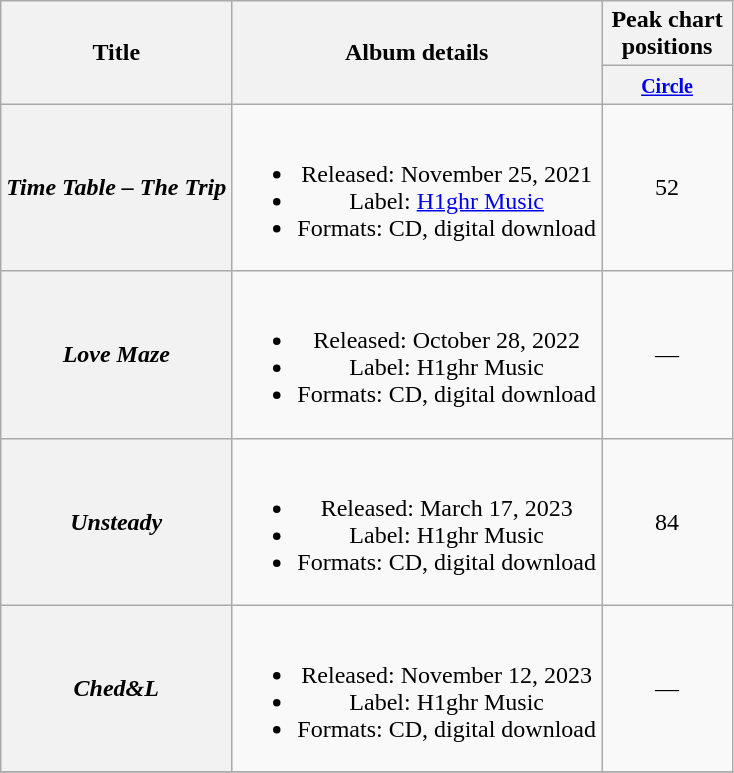<table class="wikitable plainrowheaders" style="text-align:center;">
<tr>
<th scope="col" rowspan="2">Title</th>
<th scope="col" rowspan="2">Album details</th>
<th scope="col" colspan="1" style="width:5em;">Peak chart positions</th>
</tr>
<tr>
<th><small><a href='#'>Circle</a></small><br></th>
</tr>
<tr>
<th scope="row"><em>Time Table – The Trip</em></th>
<td><br><ul><li>Released: November 25, 2021</li><li>Label: <a href='#'>H1ghr Music</a></li><li>Formats: CD, digital download</li></ul></td>
<td>52</td>
</tr>
<tr>
<th scope="row"><em>Love Maze</em></th>
<td><br><ul><li>Released: October 28, 2022</li><li>Label: H1ghr Music</li><li>Formats: CD, digital download</li></ul></td>
<td>—</td>
</tr>
<tr>
<th scope="row"><em>Unsteady</em></th>
<td><br><ul><li>Released: March 17, 2023</li><li>Label: H1ghr Music</li><li>Formats: CD, digital download</li></ul></td>
<td>84</td>
</tr>
<tr>
<th scope="row"><em>Ched&L</em><br></th>
<td><br><ul><li>Released: November 12, 2023</li><li>Label: H1ghr Music</li><li>Formats: CD, digital download</li></ul></td>
<td>—</td>
</tr>
<tr>
</tr>
</table>
